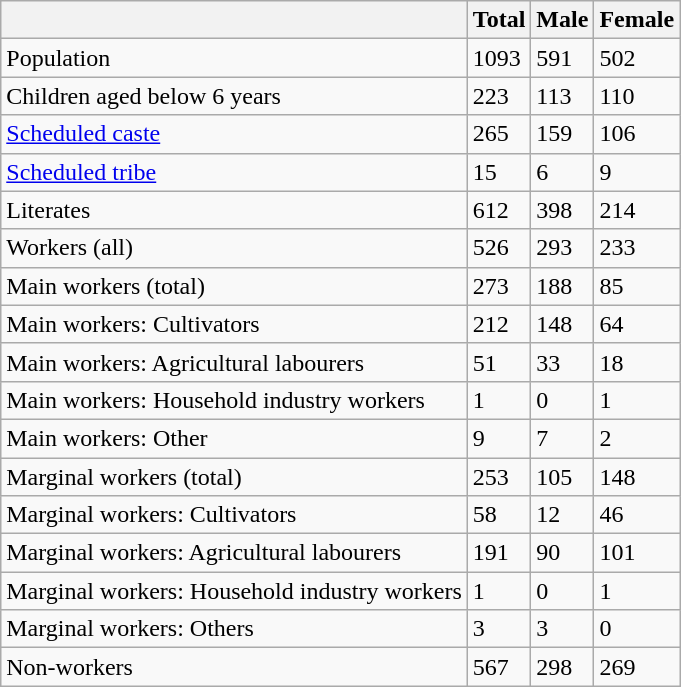<table class="wikitable sortable">
<tr>
<th></th>
<th>Total</th>
<th>Male</th>
<th>Female</th>
</tr>
<tr>
<td>Population</td>
<td>1093</td>
<td>591</td>
<td>502</td>
</tr>
<tr>
<td>Children aged below 6 years</td>
<td>223</td>
<td>113</td>
<td>110</td>
</tr>
<tr>
<td><a href='#'>Scheduled caste</a></td>
<td>265</td>
<td>159</td>
<td>106</td>
</tr>
<tr>
<td><a href='#'>Scheduled tribe</a></td>
<td>15</td>
<td>6</td>
<td>9</td>
</tr>
<tr>
<td>Literates</td>
<td>612</td>
<td>398</td>
<td>214</td>
</tr>
<tr>
<td>Workers (all)</td>
<td>526</td>
<td>293</td>
<td>233</td>
</tr>
<tr>
<td>Main workers (total)</td>
<td>273</td>
<td>188</td>
<td>85</td>
</tr>
<tr>
<td>Main workers: Cultivators</td>
<td>212</td>
<td>148</td>
<td>64</td>
</tr>
<tr>
<td>Main workers: Agricultural labourers</td>
<td>51</td>
<td>33</td>
<td>18</td>
</tr>
<tr>
<td>Main workers: Household industry workers</td>
<td>1</td>
<td>0</td>
<td>1</td>
</tr>
<tr>
<td>Main workers: Other</td>
<td>9</td>
<td>7</td>
<td>2</td>
</tr>
<tr>
<td>Marginal workers (total)</td>
<td>253</td>
<td>105</td>
<td>148</td>
</tr>
<tr>
<td>Marginal workers: Cultivators</td>
<td>58</td>
<td>12</td>
<td>46</td>
</tr>
<tr>
<td>Marginal workers: Agricultural labourers</td>
<td>191</td>
<td>90</td>
<td>101</td>
</tr>
<tr>
<td>Marginal workers: Household industry workers</td>
<td>1</td>
<td>0</td>
<td>1</td>
</tr>
<tr>
<td>Marginal workers: Others</td>
<td>3</td>
<td>3</td>
<td>0</td>
</tr>
<tr>
<td>Non-workers</td>
<td>567</td>
<td>298</td>
<td>269</td>
</tr>
</table>
